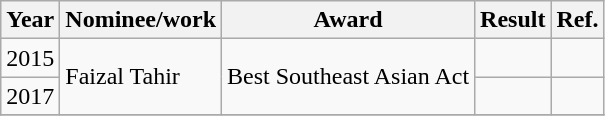<table class="wikitable">
<tr>
<th>Year</th>
<th>Nominee/work</th>
<th>Award</th>
<th>Result</th>
<th>Ref.</th>
</tr>
<tr>
<td>2015</td>
<td rowspan="2">Faizal Tahir</td>
<td rowspan="2">Best Southeast Asian Act</td>
<td></td>
<td></td>
</tr>
<tr>
<td>2017</td>
<td></td>
<td></td>
</tr>
<tr>
</tr>
</table>
